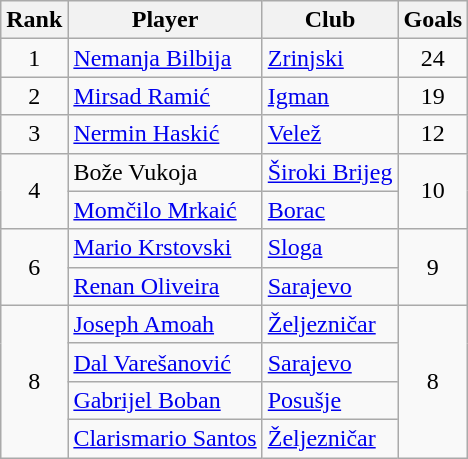<table class="wikitable" style="text-align:center">
<tr>
<th>Rank</th>
<th>Player</th>
<th>Club</th>
<th>Goals</th>
</tr>
<tr>
<td>1</td>
<td align=left> <a href='#'>Nemanja Bilbija</a></td>
<td align=left><a href='#'>Zrinjski</a></td>
<td>24</td>
</tr>
<tr>
<td>2</td>
<td align=left> <a href='#'>Mirsad Ramić</a></td>
<td align=left><a href='#'>Igman</a></td>
<td>19</td>
</tr>
<tr>
<td>3</td>
<td align=left> <a href='#'>Nermin Haskić</a></td>
<td align=left><a href='#'>Velež</a></td>
<td>12</td>
</tr>
<tr>
<td rowspan=2>4</td>
<td align=left> Bože Vukoja</td>
<td align=left><a href='#'>Široki Brijeg</a></td>
<td rowspan=2>10</td>
</tr>
<tr>
<td align=left> <a href='#'>Momčilo Mrkaić</a></td>
<td align=left><a href='#'>Borac</a></td>
</tr>
<tr>
<td rowspan=2>6</td>
<td align=left> <a href='#'>Mario Krstovski</a></td>
<td align=left><a href='#'>Sloga</a></td>
<td rowspan=2>9</td>
</tr>
<tr>
<td align=left> <a href='#'>Renan Oliveira</a></td>
<td align=left><a href='#'>Sarajevo</a></td>
</tr>
<tr>
<td rowspan=4>8</td>
<td align=left> <a href='#'>Joseph Amoah</a></td>
<td align=left><a href='#'>Željezničar</a></td>
<td rowspan=4>8</td>
</tr>
<tr>
<td align=left> <a href='#'>Dal Varešanović</a></td>
<td align=left><a href='#'>Sarajevo</a></td>
</tr>
<tr>
<td align=left> <a href='#'>Gabrijel Boban</a></td>
<td align=left><a href='#'>Posušje</a></td>
</tr>
<tr>
<td align=left> <a href='#'>Clarismario Santos</a></td>
<td align=left><a href='#'>Željezničar</a></td>
</tr>
</table>
